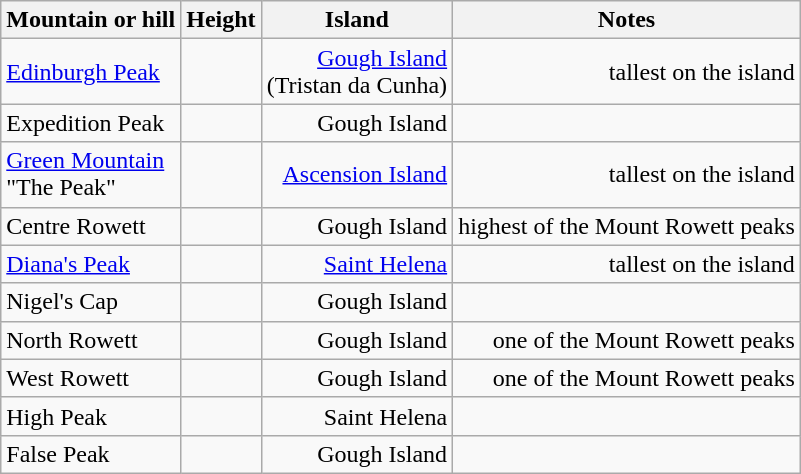<table class="wikitable sortable">
<tr>
<th>Mountain or hill</th>
<th>Height</th>
<th>Island</th>
<th>Notes</th>
</tr>
<tr>
<td><a href='#'>Edinburgh Peak</a></td>
<td align="right"></td>
<td align="right"><a href='#'>Gough Island</a><br>(Tristan da Cunha)</td>
<td align="right">tallest on the island</td>
</tr>
<tr>
<td>Expedition Peak</td>
<td align="right"></td>
<td align="right">Gough Island</td>
<td align="right"></td>
</tr>
<tr>
<td><a href='#'>Green Mountain</a><br>"The Peak"</td>
<td align="right"></td>
<td align="right"><a href='#'>Ascension Island</a></td>
<td align="right">tallest on the island</td>
</tr>
<tr>
<td>Centre Rowett</td>
<td align="right"></td>
<td align="right">Gough Island</td>
<td align="right">highest of the Mount Rowett peaks</td>
</tr>
<tr>
<td><a href='#'>Diana's Peak</a></td>
<td align="right"></td>
<td align="right"><a href='#'>Saint Helena</a></td>
<td align="right">tallest on the island</td>
</tr>
<tr>
<td>Nigel's Cap</td>
<td align="right"></td>
<td align="right">Gough Island</td>
<td align="right"></td>
</tr>
<tr>
<td>North Rowett</td>
<td align="right"></td>
<td align="right">Gough Island</td>
<td align="right">one of the Mount Rowett peaks</td>
</tr>
<tr>
<td>West Rowett</td>
<td align="right"></td>
<td align="right">Gough Island</td>
<td align="right">one of the Mount Rowett peaks</td>
</tr>
<tr>
<td>High Peak</td>
<td align="right"></td>
<td align="right">Saint Helena</td>
<td align="right"></td>
</tr>
<tr>
<td>False Peak</td>
<td align="right"></td>
<td align="right">Gough Island</td>
<td align="right"></td>
</tr>
</table>
